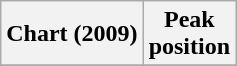<table class="wikitable sortable">
<tr>
<th scope="col">Chart (2009)</th>
<th scope="col">Peak<br>position</th>
</tr>
<tr>
</tr>
</table>
